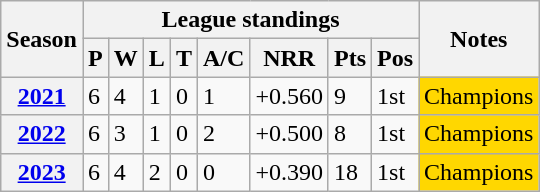<table class="wikitable sortable">
<tr>
<th scope="col" rowspan="2">Season</th>
<th scope="col" colspan="8">League standings</th>
<th scope="col" rowspan="2">Notes</th>
</tr>
<tr>
<th scope="col">P</th>
<th scope="col">W</th>
<th scope="col">L</th>
<th scope="col">T</th>
<th scope="col">A/C</th>
<th scope="col">NRR</th>
<th scope="col">Pts</th>
<th scope="col">Pos</th>
</tr>
<tr>
<th scope="row"><a href='#'>2021</a></th>
<td>6</td>
<td>4</td>
<td>1</td>
<td>0</td>
<td>1</td>
<td>+0.560</td>
<td>9</td>
<td>1st</td>
<td style="background: gold;">Champions</td>
</tr>
<tr>
<th scope="row"><a href='#'>2022</a></th>
<td>6</td>
<td>3</td>
<td>1</td>
<td>0</td>
<td>2</td>
<td>+0.500</td>
<td>8</td>
<td>1st</td>
<td style="background: gold;">Champions</td>
</tr>
<tr>
<th scope="row"><a href='#'>2023</a></th>
<td>6</td>
<td>4</td>
<td>2</td>
<td>0</td>
<td>0</td>
<td>+0.390</td>
<td>18</td>
<td>1st</td>
<td style="background: gold;">Champions</td>
</tr>
</table>
